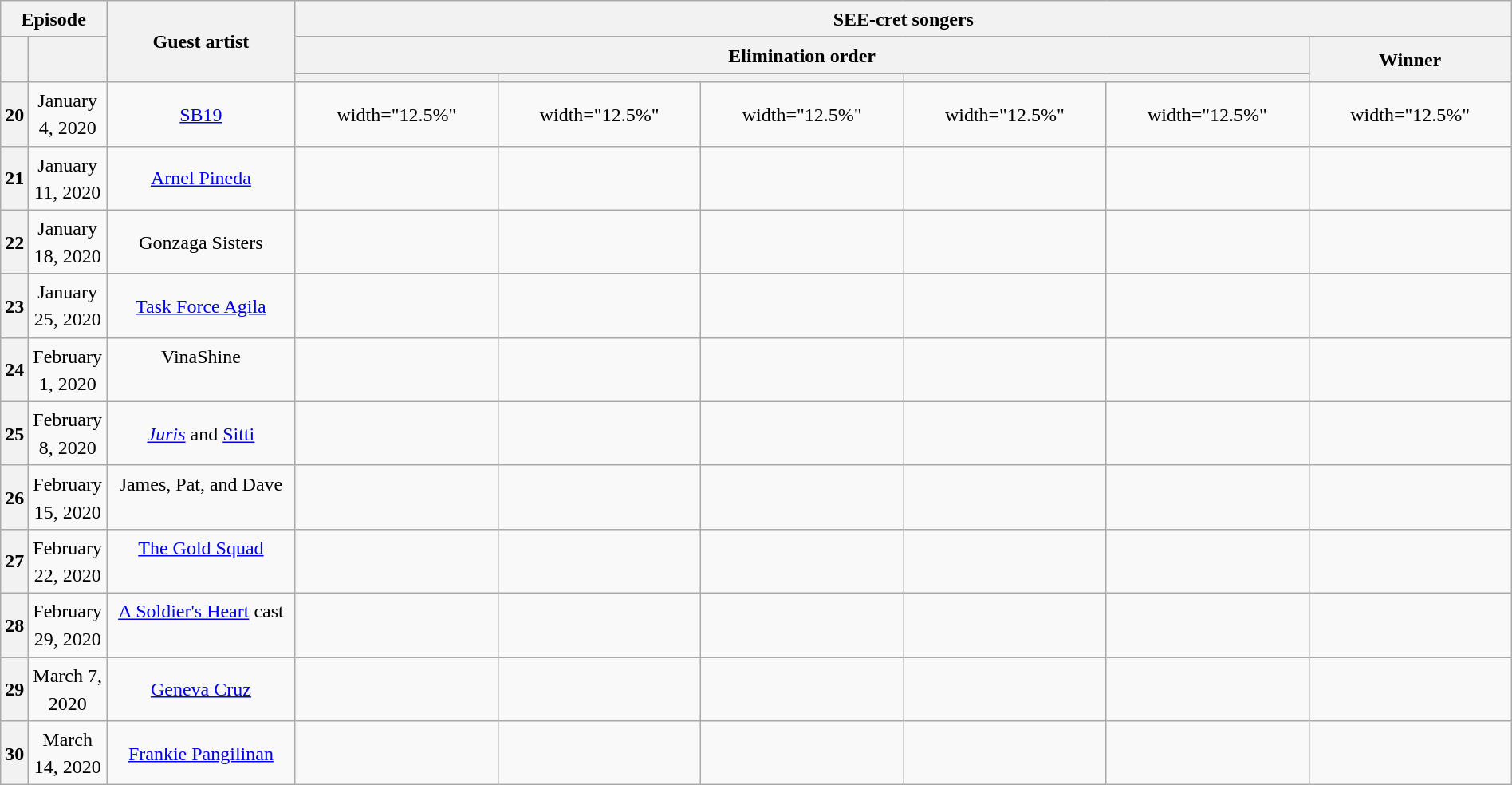<table class="wikitable plainrowheaders mw-collapsible" style="text-align:center; line-height:23px; width:100%;">
<tr>
<th colspan="2" width="1%">Episode</th>
<th rowspan="3" width="12.5%">Guest artist</th>
<th colspan="6">SEE-cret songers<br></th>
</tr>
<tr>
<th rowspan="2"></th>
<th rowspan="2"></th>
<th colspan="5">Elimination order</th>
<th rowspan="2">Winner</th>
</tr>
<tr>
<th></th>
<th colspan="2"></th>
<th colspan="2"></th>
</tr>
<tr>
<th>20</th>
<td>January 4, 2020</td>
<td><a href='#'>SB19</a><br></td>
<td>width="12.5%" </td>
<td>width="12.5%" </td>
<td>width="12.5%" </td>
<td>width="12.5%" </td>
<td>width="12.5%" </td>
<td>width="12.5%" </td>
</tr>
<tr>
<th>21</th>
<td>January 11, 2020</td>
<td><a href='#'>Arnel Pineda</a></td>
<td></td>
<td></td>
<td></td>
<td></td>
<td></td>
<td></td>
</tr>
<tr>
<th>22</th>
<td>January 18, 2020</td>
<td>Gonzaga Sisters<br></td>
<td></td>
<td></td>
<td></td>
<td></td>
<td></td>
<td></td>
</tr>
<tr>
<th>23</th>
<td>January 25, 2020</td>
<td><a href='#'>Task Force Agila</a><br></td>
<td></td>
<td></td>
<td></td>
<td></td>
<td></td>
<td></td>
</tr>
<tr>
<th>24</th>
<td>February 1, 2020</td>
<td>VinaShine<br><br></td>
<td></td>
<td></td>
<td></td>
<td></td>
<td></td>
<td></td>
</tr>
<tr>
<th>25</th>
<td>February 8, 2020</td>
<td><em><a href='#'>Juris</a></em> and <a href='#'>Sitti</a></td>
<td></td>
<td></td>
<td></td>
<td></td>
<td></td>
<td></td>
</tr>
<tr>
<th>26</th>
<td>February 15, 2020</td>
<td>James, Pat, and Dave<br><br></td>
<td></td>
<td></td>
<td></td>
<td></td>
<td></td>
<td></td>
</tr>
<tr>
<th>27</th>
<td>February 22, 2020</td>
<td><a href='#'>The Gold Squad</a><br><br></td>
<td></td>
<td></td>
<td></td>
<td></td>
<td></td>
<td></td>
</tr>
<tr>
<th>28</th>
<td>February 29, 2020</td>
<td><a href='#'>A Soldier's Heart</a> cast<br><br></td>
<td></td>
<td></td>
<td></td>
<td></td>
<td></td>
<td></td>
</tr>
<tr>
<th>29</th>
<td>March 7, 2020</td>
<td><a href='#'>Geneva Cruz</a></td>
<td></td>
<td></td>
<td></td>
<td></td>
<td></td>
<td></td>
</tr>
<tr>
<th>30</th>
<td>March 14, 2020</td>
<td><a href='#'>Frankie Pangilinan</a></td>
<td></td>
<td></td>
<td></td>
<td></td>
<td></td>
<td></td>
</tr>
</table>
